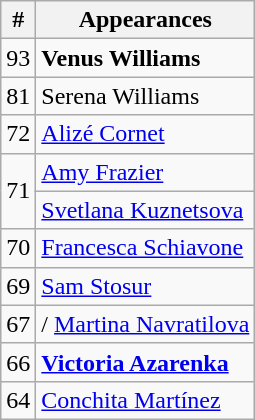<table class=wikitable style="display:inline-table">
<tr>
<th scope="col">#</th>
<th scope="col">Appearances</th>
</tr>
<tr>
<td>93</td>
<td> <strong>Venus Williams</strong></td>
</tr>
<tr>
<td>81</td>
<td> Serena Williams</td>
</tr>
<tr>
<td>72</td>
<td> <a href='#'>Alizé Cornet</a></td>
</tr>
<tr>
<td rowspan="2">71</td>
<td> <a href='#'>Amy Frazier</a></td>
</tr>
<tr>
<td> <a href='#'>Svetlana Kuznetsova</a></td>
</tr>
<tr>
<td>70</td>
<td> <a href='#'>Francesca Schiavone</a></td>
</tr>
<tr>
<td>69</td>
<td> <a href='#'>Sam Stosur</a></td>
</tr>
<tr>
<td>67</td>
<td>/ <a href='#'>Martina Navratilova</a></td>
</tr>
<tr>
<td>66</td>
<td> <strong><a href='#'>Victoria Azarenka</a></strong></td>
</tr>
<tr>
<td>64</td>
<td> <a href='#'>Conchita Martínez</a></td>
</tr>
</table>
